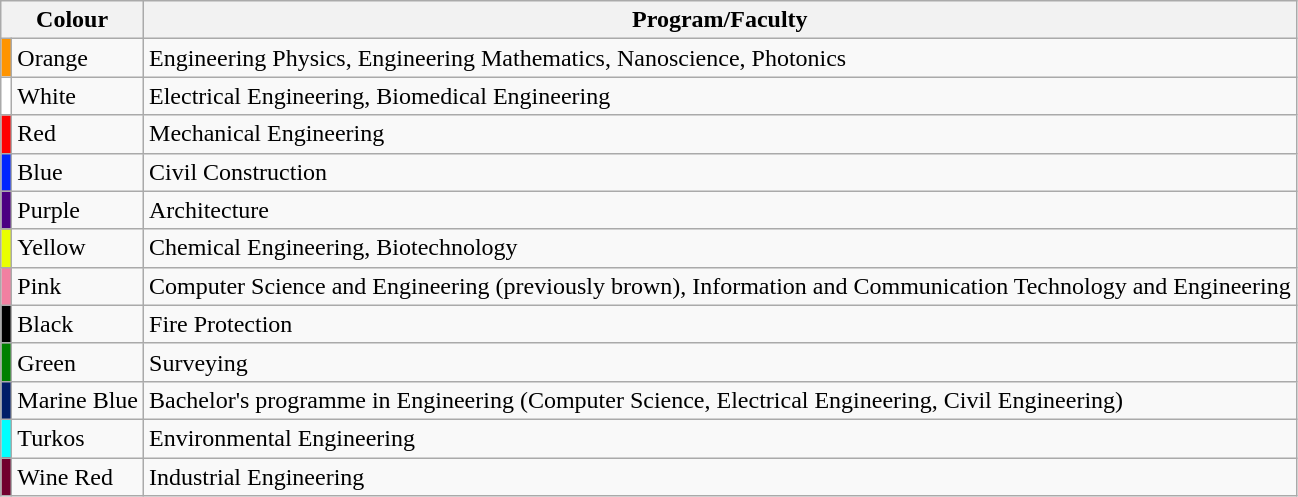<table class=wikitable>
<tr>
<th colspan=2>Colour</th>
<th>Program/Faculty</th>
</tr>
<tr>
<td style="background:#FF9400"></td>
<td>Orange</td>
<td>Engineering Physics, Engineering Mathematics, Nanoscience, Photonics</td>
</tr>
<tr>
<td style="background:#ffffff"></td>
<td>White</td>
<td>Electrical Engineering, Biomedical Engineering</td>
</tr>
<tr>
<td style="background:#ff0000"></td>
<td>Red</td>
<td>Mechanical Engineering</td>
</tr>
<tr>
<td style="background:#0025FF"></td>
<td>Blue</td>
<td>Civil Construction</td>
</tr>
<tr>
<td style="background:#4B0082"></td>
<td>Purple </td>
<td>Architecture</td>
</tr>
<tr>
<td style="background:#eaff00"></td>
<td>Yellow</td>
<td>Chemical Engineering, Biotechnology</td>
</tr>
<tr>
<td style="background:#F280A1"></td>
<td>Pink</td>
<td>Computer Science and Engineering (previously brown), Information and Communication Technology and Engineering</td>
</tr>
<tr>
<td style="background:#000"></td>
<td>Black</td>
<td>Fire Protection</td>
</tr>
<tr>
<td style="background:#008000"></td>
<td>Green</td>
<td>Surveying</td>
</tr>
<tr>
<td style="background:#001D68"></td>
<td>Marine Blue</td>
<td>Bachelor's programme in Engineering (Computer Science, Electrical Engineering, Civil Engineering)</td>
</tr>
<tr>
<td style="background:#00FFFF"></td>
<td>Turkos</td>
<td>Environmental Engineering</td>
</tr>
<tr>
<td style="background:#71002E"></td>
<td>Wine Red</td>
<td>Industrial Engineering</td>
</tr>
</table>
